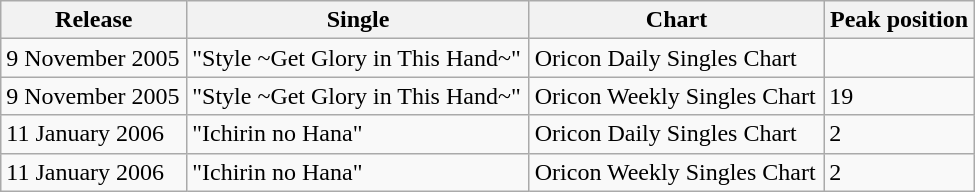<table class="wikitable" width="650px">
<tr>
<th>Release</th>
<th>Single</th>
<th>Chart</th>
<th>Peak position</th>
</tr>
<tr>
<td>9 November 2005</td>
<td>"Style ~Get Glory in This Hand~"</td>
<td>Oricon Daily Singles Chart</td>
<td></td>
</tr>
<tr>
<td>9 November 2005</td>
<td>"Style ~Get Glory in This Hand~"</td>
<td>Oricon Weekly Singles Chart</td>
<td>19</td>
</tr>
<tr>
<td>11 January 2006</td>
<td>"Ichirin no Hana"</td>
<td>Oricon Daily Singles Chart</td>
<td>2</td>
</tr>
<tr>
<td>11 January 2006</td>
<td>"Ichirin no Hana"</td>
<td>Oricon Weekly Singles Chart</td>
<td>2</td>
</tr>
</table>
